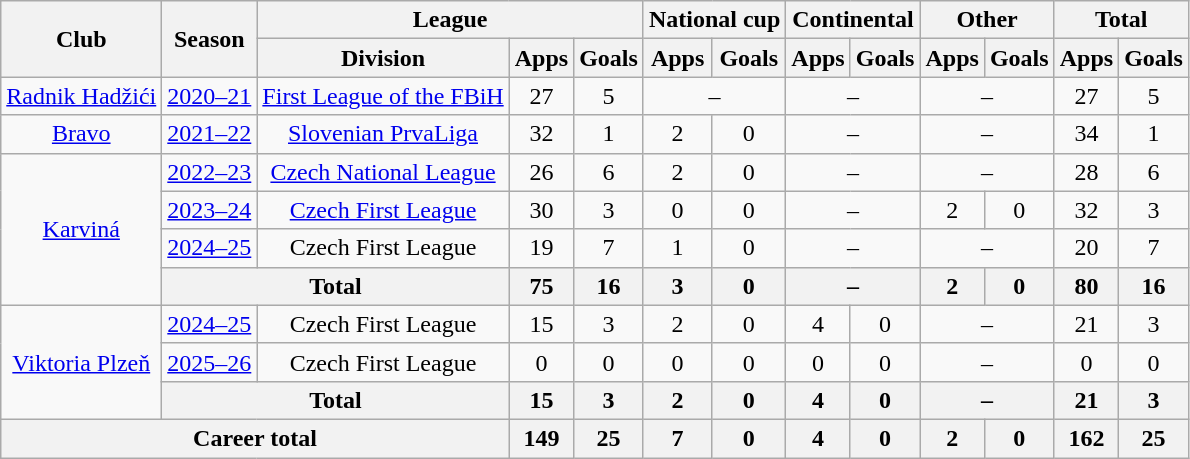<table class="wikitable" style="text-align:center">
<tr>
<th rowspan=2>Club</th>
<th rowspan=2>Season</th>
<th colspan=3>League</th>
<th colspan=2>National cup</th>
<th colspan=2>Continental</th>
<th colspan=2>Other</th>
<th colspan=2>Total</th>
</tr>
<tr>
<th>Division</th>
<th>Apps</th>
<th>Goals</th>
<th>Apps</th>
<th>Goals</th>
<th>Apps</th>
<th>Goals</th>
<th>Apps</th>
<th>Goals</th>
<th>Apps</th>
<th>Goals</th>
</tr>
<tr>
<td><a href='#'>Radnik Hadžići</a></td>
<td><a href='#'>2020–21</a></td>
<td><a href='#'>First League of the FBiH</a></td>
<td>27</td>
<td>5</td>
<td colspan=2>–</td>
<td colspan=2>–</td>
<td colspan=2>–</td>
<td>27</td>
<td>5</td>
</tr>
<tr>
<td><a href='#'>Bravo</a></td>
<td><a href='#'>2021–22</a></td>
<td><a href='#'>Slovenian PrvaLiga</a></td>
<td>32</td>
<td>1</td>
<td>2</td>
<td>0</td>
<td colspan=2>–</td>
<td colspan=2>–</td>
<td>34</td>
<td>1</td>
</tr>
<tr>
<td rowspan=4><a href='#'>Karviná</a></td>
<td><a href='#'>2022–23</a></td>
<td><a href='#'>Czech National League</a></td>
<td>26</td>
<td>6</td>
<td>2</td>
<td>0</td>
<td colspan=2>–</td>
<td colspan=2>–</td>
<td>28</td>
<td>6</td>
</tr>
<tr>
<td><a href='#'>2023–24</a></td>
<td><a href='#'>Czech First League</a></td>
<td>30</td>
<td>3</td>
<td>0</td>
<td>0</td>
<td colspan=2>–</td>
<td>2</td>
<td>0</td>
<td>32</td>
<td>3</td>
</tr>
<tr>
<td><a href='#'>2024–25</a></td>
<td>Czech First League</td>
<td>19</td>
<td>7</td>
<td>1</td>
<td>0</td>
<td colspan=2>–</td>
<td colspan=2>–</td>
<td>20</td>
<td>7</td>
</tr>
<tr>
<th colspan=2>Total</th>
<th>75</th>
<th>16</th>
<th>3</th>
<th>0</th>
<th colspan=2>–</th>
<th>2</th>
<th>0</th>
<th>80</th>
<th>16</th>
</tr>
<tr>
<td rowspan=3><a href='#'>Viktoria Plzeň</a></td>
<td><a href='#'>2024–25</a></td>
<td>Czech First League</td>
<td>15</td>
<td>3</td>
<td>2</td>
<td>0</td>
<td>4</td>
<td>0</td>
<td colspan=2>–</td>
<td>21</td>
<td>3</td>
</tr>
<tr>
<td><a href='#'>2025–26</a></td>
<td>Czech First League</td>
<td>0</td>
<td>0</td>
<td>0</td>
<td>0</td>
<td>0</td>
<td>0</td>
<td colspan=2>–</td>
<td>0</td>
<td>0</td>
</tr>
<tr>
<th colspan=2>Total</th>
<th>15</th>
<th>3</th>
<th>2</th>
<th>0</th>
<th>4</th>
<th>0</th>
<th colspan=2>–</th>
<th>21</th>
<th>3</th>
</tr>
<tr>
<th colspan=3>Career total</th>
<th>149</th>
<th>25</th>
<th>7</th>
<th>0</th>
<th>4</th>
<th>0</th>
<th>2</th>
<th>0</th>
<th>162</th>
<th>25</th>
</tr>
</table>
